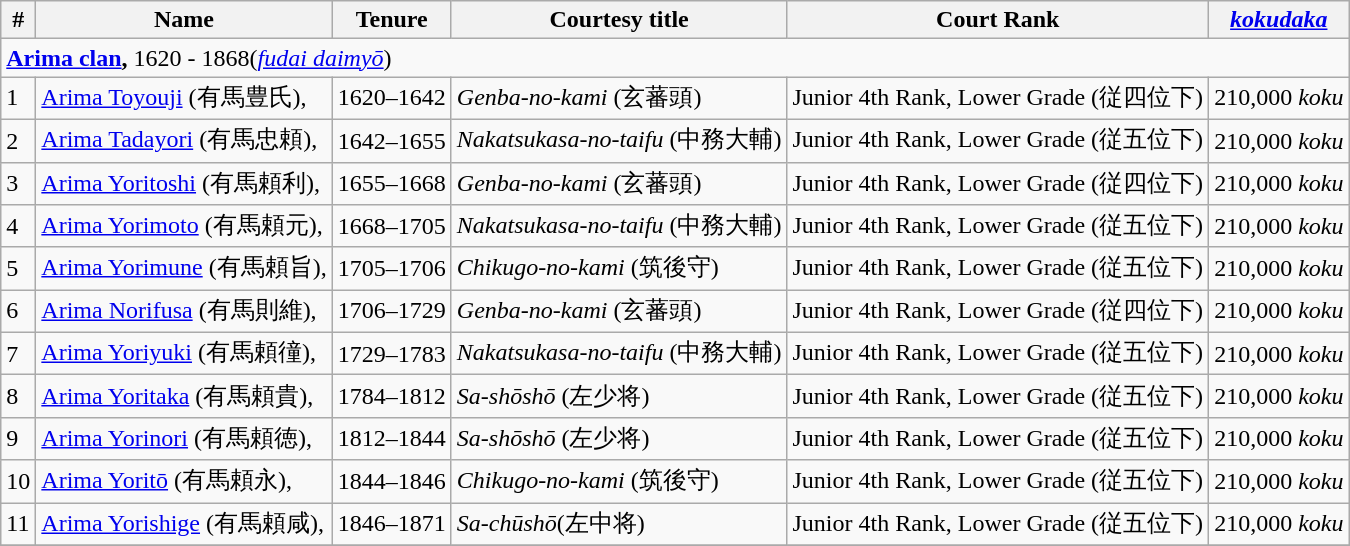<table class=wikitable>
<tr>
<th>#</th>
<th>Name</th>
<th>Tenure</th>
<th>Courtesy title</th>
<th>Court Rank</th>
<th><em><a href='#'>kokudaka</a></em></th>
</tr>
<tr>
<td colspan=6> <strong><a href='#'>Arima clan</a>,</strong> 1620 - 1868(<em><a href='#'>fudai daimyō</a></em>)</td>
</tr>
<tr>
<td>1</td>
<td><a href='#'>Arima Toyouji</a> (有馬豊氏),</td>
<td>1620–1642</td>
<td><em>Genba-no-kami</em> (玄蕃頭)</td>
<td>Junior 4th Rank, Lower Grade (従四位下)</td>
<td>210,000 <em>koku</em></td>
</tr>
<tr>
<td>2</td>
<td><a href='#'>Arima Tadayori</a> (有馬忠頼),</td>
<td>1642–1655</td>
<td><em>Nakatsukasa-no-taifu</em> (中務大輔)</td>
<td>Junior 4th Rank, Lower Grade (従五位下)</td>
<td>210,000 <em>koku</em></td>
</tr>
<tr>
<td>3</td>
<td><a href='#'>Arima Yoritoshi</a> (有馬頼利),</td>
<td>1655–1668</td>
<td><em>Genba-no-kami</em> (玄蕃頭)</td>
<td>Junior 4th Rank, Lower Grade (従四位下)</td>
<td>210,000 <em>koku</em></td>
</tr>
<tr>
<td>4</td>
<td><a href='#'>Arima Yorimoto</a> (有馬頼元),</td>
<td>1668–1705</td>
<td><em>Nakatsukasa-no-taifu</em> (中務大輔)</td>
<td>Junior 4th Rank, Lower Grade (従五位下)</td>
<td>210,000 <em>koku</em></td>
</tr>
<tr>
<td>5</td>
<td><a href='#'>Arima Yorimune</a> (有馬頼旨),</td>
<td>1705–1706</td>
<td><em>Chikugo-no-kami</em> (筑後守)</td>
<td>Junior 4th Rank, Lower Grade (従五位下)</td>
<td>210,000 <em>koku</em></td>
</tr>
<tr>
<td>6</td>
<td><a href='#'>Arima Norifusa</a> (有馬則維),</td>
<td>1706–1729</td>
<td><em>Genba-no-kami</em> (玄蕃頭)</td>
<td>Junior 4th Rank, Lower Grade (従四位下)</td>
<td>210,000 <em>koku</em></td>
</tr>
<tr>
<td>7</td>
<td><a href='#'>Arima Yoriyuki</a> (有馬頼徸),</td>
<td>1729–1783</td>
<td><em>Nakatsukasa-no-taifu</em> (中務大輔)</td>
<td>Junior 4th Rank, Lower Grade (従五位下)</td>
<td>210,000 <em>koku</em></td>
</tr>
<tr>
<td>8</td>
<td><a href='#'>Arima Yoritaka</a> (有馬頼貴),</td>
<td>1784–1812</td>
<td><em>Sa-shōshō</em> (左少将)</td>
<td>Junior 4th Rank, Lower Grade (従五位下)</td>
<td>210,000 <em>koku</em></td>
</tr>
<tr>
<td>9</td>
<td><a href='#'>Arima Yorinori</a> (有馬頼徳),</td>
<td>1812–1844</td>
<td><em>Sa-shōshō</em> (左少将)</td>
<td>Junior 4th Rank, Lower Grade (従五位下)</td>
<td>210,000 <em>koku</em></td>
</tr>
<tr>
<td>10</td>
<td><a href='#'>Arima Yoritō</a> (有馬頼永),</td>
<td>1844–1846</td>
<td><em>Chikugo-no-kami</em> (筑後守)</td>
<td>Junior 4th Rank, Lower Grade (従五位下)</td>
<td>210,000 <em>koku</em></td>
</tr>
<tr>
<td>11</td>
<td><a href='#'>Arima Yorishige</a> (有馬頼咸),</td>
<td>1846–1871</td>
<td><em>Sa-chūshō</em>(左中将)</td>
<td>Junior 4th Rank, Lower Grade (従五位下)</td>
<td>210,000 <em>koku</em></td>
</tr>
<tr>
</tr>
</table>
